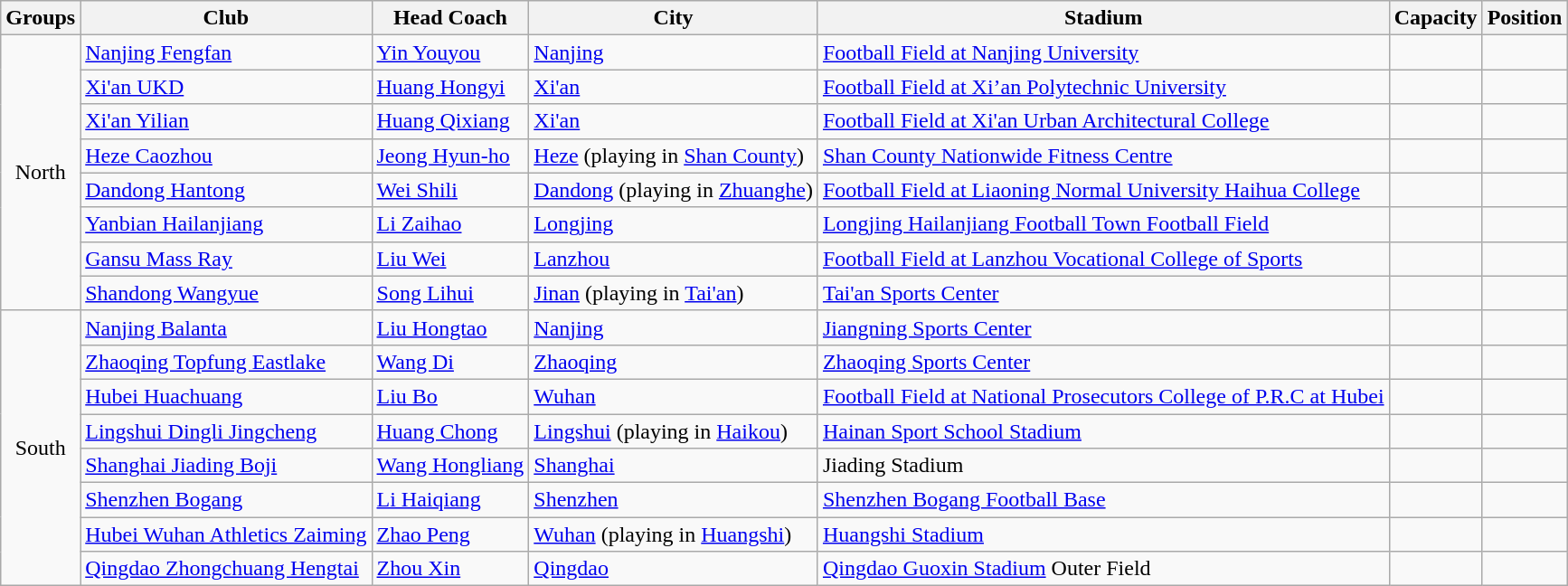<table class="wikitable">
<tr>
<th>Groups</th>
<th>Club</th>
<th>Head Coach</th>
<th>City</th>
<th>Stadium</th>
<th>Capacity</th>
<th>Position</th>
</tr>
<tr>
<td rowspan="8" style="text-align:center;">North</td>
<td><a href='#'>Nanjing Fengfan</a></td>
<td> <a href='#'>Yin Youyou</a></td>
<td><a href='#'>Nanjing</a></td>
<td><a href='#'>Football Field at Nanjing University</a></td>
<td></td>
<td></td>
</tr>
<tr>
<td><a href='#'>Xi'an UKD</a></td>
<td> <a href='#'>Huang Hongyi</a></td>
<td><a href='#'>Xi'an</a></td>
<td><a href='#'>Football Field at Xi’an Polytechnic University</a></td>
<td></td>
<td></td>
</tr>
<tr>
<td><a href='#'>Xi'an Yilian</a></td>
<td> <a href='#'>Huang Qixiang</a></td>
<td><a href='#'>Xi'an</a></td>
<td><a href='#'>Football Field at Xi'an Urban Architectural College</a></td>
<td></td>
<td></td>
</tr>
<tr>
<td><a href='#'>Heze Caozhou</a></td>
<td> <a href='#'>Jeong Hyun-ho</a></td>
<td><a href='#'>Heze</a> (playing in <a href='#'>Shan County</a>)</td>
<td><a href='#'>Shan County Nationwide Fitness Centre</a></td>
<td></td>
<td></td>
</tr>
<tr>
<td><a href='#'>Dandong Hantong</a></td>
<td> <a href='#'>Wei Shili</a></td>
<td><a href='#'>Dandong</a> (playing in <a href='#'>Zhuanghe</a>)</td>
<td><a href='#'>Football Field at Liaoning Normal University Haihua College</a></td>
<td></td>
<td></td>
</tr>
<tr>
<td><a href='#'>Yanbian Hailanjiang</a></td>
<td> <a href='#'>Li Zaihao</a></td>
<td><a href='#'>Longjing</a></td>
<td><a href='#'>Longjing Hailanjiang Football Town Football Field</a></td>
<td></td>
<td></td>
</tr>
<tr>
<td><a href='#'>Gansu Mass Ray</a></td>
<td> <a href='#'>Liu Wei</a></td>
<td><a href='#'>Lanzhou</a></td>
<td><a href='#'>Football Field at Lanzhou Vocational College of Sports</a></td>
<td></td>
<td></td>
</tr>
<tr>
<td><a href='#'>Shandong Wangyue</a></td>
<td> <a href='#'>Song Lihui</a></td>
<td><a href='#'>Jinan</a> (playing in <a href='#'>Tai'an</a>)</td>
<td><a href='#'>Tai'an Sports Center</a></td>
<td></td>
<td></td>
</tr>
<tr>
<td rowspan="9" style="text-align:center;">South</td>
<td><a href='#'>Nanjing Balanta</a></td>
<td> <a href='#'>Liu Hongtao</a></td>
<td><a href='#'>Nanjing</a></td>
<td><a href='#'>Jiangning Sports Center</a></td>
<td></td>
<td></td>
</tr>
<tr>
<td><a href='#'>Zhaoqing Topfung Eastlake</a></td>
<td> <a href='#'>Wang Di</a></td>
<td><a href='#'>Zhaoqing</a></td>
<td><a href='#'>Zhaoqing Sports Center</a></td>
<td></td>
<td></td>
</tr>
<tr>
<td><a href='#'>Hubei Huachuang</a></td>
<td> <a href='#'>Liu Bo</a></td>
<td><a href='#'>Wuhan</a></td>
<td><a href='#'>Football Field at National Prosecutors College of P.R.C at Hubei</a></td>
<td></td>
<td></td>
</tr>
<tr>
<td><a href='#'>Lingshui Dingli Jingcheng</a></td>
<td> <a href='#'>Huang Chong</a></td>
<td><a href='#'>Lingshui</a> (playing in <a href='#'>Haikou</a>)</td>
<td><a href='#'>Hainan Sport School Stadium</a></td>
<td></td>
<td></td>
</tr>
<tr>
<td><a href='#'>Shanghai Jiading Boji</a></td>
<td> <a href='#'>Wang Hongliang</a></td>
<td><a href='#'>Shanghai</a></td>
<td>Jiading Stadium</td>
<td></td>
<td></td>
</tr>
<tr>
<td><a href='#'>Shenzhen Bogang</a></td>
<td> <a href='#'>Li Haiqiang</a></td>
<td><a href='#'>Shenzhen</a></td>
<td><a href='#'>Shenzhen Bogang Football Base</a></td>
<td></td>
<td></td>
</tr>
<tr>
<td><a href='#'>Hubei Wuhan Athletics Zaiming</a></td>
<td> <a href='#'>Zhao Peng</a></td>
<td><a href='#'>Wuhan</a> (playing in <a href='#'>Huangshi</a>)</td>
<td><a href='#'>Huangshi Stadium</a></td>
<td></td>
<td></td>
</tr>
<tr>
<td><a href='#'>Qingdao Zhongchuang Hengtai</a></td>
<td> <a href='#'>Zhou Xin</a></td>
<td><a href='#'>Qingdao</a></td>
<td><a href='#'>Qingdao Guoxin Stadium</a> Outer Field</td>
<td></td>
<td></td>
</tr>
</table>
